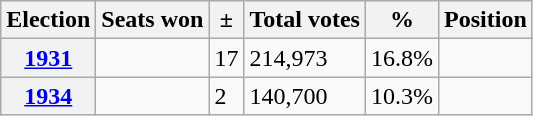<table class="wikitable sortable">
<tr>
<th>Election</th>
<th>Seats won</th>
<th>±</th>
<th>Total votes</th>
<th>%</th>
<th>Position</th>
</tr>
<tr>
<th><a href='#'>1931</a></th>
<td></td>
<td>17</td>
<td>214,973</td>
<td>16.8%</td>
<td></td>
</tr>
<tr>
<th><a href='#'>1934</a></th>
<td></td>
<td>2</td>
<td>140,700</td>
<td>10.3%</td>
<td></td>
</tr>
</table>
